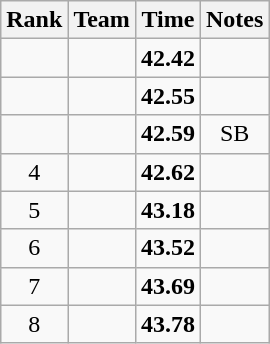<table class="wikitable sortable" style="text-align:center">
<tr>
<th>Rank</th>
<th>Team</th>
<th>Time</th>
<th>Notes</th>
</tr>
<tr>
<td></td>
<td></td>
<td><strong>42.42</strong></td>
<td></td>
</tr>
<tr>
<td></td>
<td></td>
<td><strong>42.55</strong></td>
<td></td>
</tr>
<tr>
<td></td>
<td></td>
<td><strong>42.59</strong></td>
<td>SB</td>
</tr>
<tr>
<td>4</td>
<td></td>
<td><strong>42.62</strong></td>
<td></td>
</tr>
<tr>
<td>5</td>
<td></td>
<td><strong>43.18</strong></td>
<td></td>
</tr>
<tr>
<td>6</td>
<td></td>
<td><strong>43.52</strong></td>
<td></td>
</tr>
<tr>
<td>7</td>
<td></td>
<td><strong>43.69</strong></td>
<td></td>
</tr>
<tr>
<td>8</td>
<td></td>
<td><strong>43.78</strong></td>
<td></td>
</tr>
</table>
